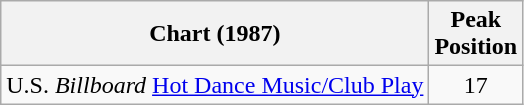<table class="wikitable">
<tr>
<th>Chart (1987)</th>
<th>Peak<br>Position</th>
</tr>
<tr>
<td>U.S. <em>Billboard</em> <a href='#'>Hot Dance Music/Club Play</a></td>
<td align="center">17</td>
</tr>
</table>
